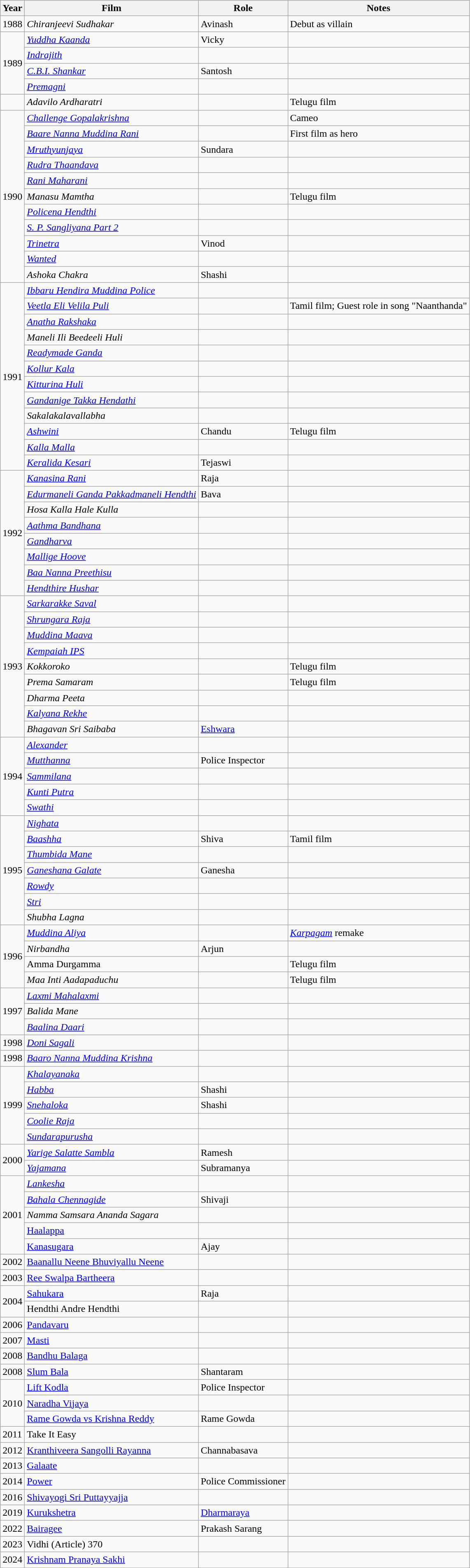<table class="wikitable mw-collapsible">
<tr>
<th>Year</th>
<th>Film</th>
<th>Role</th>
<th>Notes</th>
</tr>
<tr>
<td>1988</td>
<td><em>Chiranjeevi Sudhakar</em></td>
<td>Avinash</td>
<td>Debut as villain</td>
</tr>
<tr>
<td rowspan="4">1989</td>
<td><em><a href='#'>Yuddha Kaanda</a></em></td>
<td>Vicky</td>
<td></td>
</tr>
<tr>
<td><em><a href='#'>Indrajith</a></em></td>
<td></td>
<td></td>
</tr>
<tr>
<td><em><a href='#'>C.B.I. Shankar</a></em></td>
<td>Santosh</td>
<td></td>
</tr>
<tr>
<td><em><a href='#'>Premagni</a></em></td>
<td></td>
<td></td>
</tr>
<tr>
<td></td>
<td><em>Adavilo Ardharatri</em></td>
<td></td>
<td>Telugu film</td>
</tr>
<tr>
<td rowspan="11">1990</td>
<td><em><a href='#'>Challenge Gopalakrishna</a></em></td>
<td></td>
<td>Cameo</td>
</tr>
<tr>
<td><em><a href='#'>Baare Nanna Muddina Rani</a></em></td>
<td></td>
<td>First film as hero</td>
</tr>
<tr>
<td><em><a href='#'>Mruthyunjaya</a></em></td>
<td>Sundara</td>
<td></td>
</tr>
<tr>
<td><em><a href='#'>Rudra Thaandava</a></em></td>
<td></td>
<td></td>
</tr>
<tr>
<td><em><a href='#'>Rani Maharani</a></em></td>
<td></td>
<td></td>
</tr>
<tr>
<td><em>Manasu Mamtha</em></td>
<td></td>
<td>Telugu film</td>
</tr>
<tr>
<td><em><a href='#'>Policena Hendthi</a></em></td>
<td></td>
<td></td>
</tr>
<tr>
<td><em><a href='#'>S. P. Sangliyana Part 2</a></em></td>
<td></td>
<td></td>
</tr>
<tr>
<td><em><a href='#'>Trinetra</a></em></td>
<td>Vinod</td>
<td></td>
</tr>
<tr>
<td><em><a href='#'>Wanted</a></em></td>
<td></td>
<td></td>
</tr>
<tr>
<td><em>Ashoka Chakra</em></td>
<td>Shashi</td>
<td></td>
</tr>
<tr>
<td rowspan="12">1991</td>
<td><em><a href='#'>Ibbaru Hendira Muddina Police</a></em></td>
<td></td>
<td></td>
</tr>
<tr>
<td><em><a href='#'>Veetla Eli Velila Puli</a></em></td>
<td></td>
<td>Tamil film; Guest role in song "Naanthanda"</td>
</tr>
<tr>
<td><em><a href='#'>Anatha Rakshaka</a></em></td>
<td></td>
<td></td>
</tr>
<tr>
<td><em>Maneli Ili Beedeeli Huli</em></td>
<td></td>
<td></td>
</tr>
<tr>
<td><em><a href='#'>Readymade Ganda</a></em></td>
<td></td>
<td></td>
</tr>
<tr>
<td><em><a href='#'>Kollur Kala</a></em></td>
<td></td>
<td></td>
</tr>
<tr>
<td><em><a href='#'>Kitturina Huli</a></em></td>
<td></td>
<td></td>
</tr>
<tr>
<td><em><a href='#'>Gandanige Takka Hendathi</a></em></td>
<td></td>
<td></td>
</tr>
<tr>
<td><em>Sakalakalavallabha</em></td>
<td></td>
<td></td>
</tr>
<tr>
<td><em><a href='#'>Ashwini</a></em></td>
<td>Chandu</td>
<td>Telugu film</td>
</tr>
<tr>
<td><em><a href='#'>Kalla Malla</a></em></td>
<td></td>
<td></td>
</tr>
<tr>
<td><em><a href='#'>Keralida Kesari</a></em></td>
<td>Tejaswi</td>
<td></td>
</tr>
<tr>
<td rowspan="8">1992</td>
<td><em><a href='#'>Kanasina Rani</a></em></td>
<td>Raja</td>
<td></td>
</tr>
<tr>
<td><em><a href='#'>Edurmaneli Ganda Pakkadmaneli Hendthi</a></em></td>
<td>Bava</td>
<td></td>
</tr>
<tr>
<td><em>Hosa Kalla Hale Kulla</em></td>
<td></td>
<td></td>
</tr>
<tr>
<td><em><a href='#'>Aathma Bandhana</a></em></td>
<td></td>
<td></td>
</tr>
<tr>
<td><em><a href='#'>Gandharva</a></em></td>
<td></td>
<td></td>
</tr>
<tr>
<td><em><a href='#'>Mallige Hoove</a></em></td>
<td></td>
<td></td>
</tr>
<tr>
<td><em><a href='#'>Baa Nanna Preethisu</a></em></td>
<td></td>
<td></td>
</tr>
<tr>
<td><em><a href='#'>Hendthire Hushar</a></em></td>
<td></td>
<td></td>
</tr>
<tr>
<td rowspan="9">1993</td>
<td><em><a href='#'>Sarkarakke Saval</a></em></td>
<td></td>
<td></td>
</tr>
<tr>
<td><em><a href='#'>Shrungara Raja</a></em></td>
<td></td>
<td></td>
</tr>
<tr>
<td><em><a href='#'>Muddina Maava</a></em></td>
<td></td>
<td></td>
</tr>
<tr>
<td><em><a href='#'>Kempaiah IPS</a></em></td>
<td></td>
<td></td>
</tr>
<tr>
<td><em>Kokkoroko</em></td>
<td></td>
<td>Telugu film</td>
</tr>
<tr>
<td><em>Prema Samaram </em></td>
<td></td>
<td>Telugu film</td>
</tr>
<tr>
<td><em>Dharma Peeta</em></td>
<td></td>
<td></td>
</tr>
<tr>
<td><em><a href='#'>Kalyana Rekhe</a></em></td>
<td></td>
<td></td>
</tr>
<tr>
<td><em>Bhagavan Sri Saibaba</em></td>
<td><a href='#'>Eshwara</a></td>
<td></td>
</tr>
<tr>
<td rowspan="5">1994</td>
<td><em><a href='#'>Alexander</a></em></td>
<td></td>
<td></td>
</tr>
<tr>
<td><em><a href='#'>Mutthanna</a></em></td>
<td>Police Inspector</td>
<td></td>
</tr>
<tr>
<td><em><a href='#'>Sammilana</a></em></td>
<td></td>
<td></td>
</tr>
<tr>
<td><em><a href='#'>Kunti Putra</a></em></td>
<td></td>
<td></td>
</tr>
<tr>
<td><em><a href='#'>Swathi</a></em></td>
<td></td>
<td></td>
</tr>
<tr>
<td rowspan="7">1995</td>
<td><em><a href='#'>Nighata</a></em></td>
<td></td>
<td></td>
</tr>
<tr>
<td><em><a href='#'>Baashha</a></em></td>
<td>Shiva</td>
<td>Tamil film</td>
</tr>
<tr>
<td><em><a href='#'>Thumbida Mane</a></em></td>
<td></td>
<td></td>
</tr>
<tr>
<td><em><a href='#'>Ganeshana Galate</a></em></td>
<td>Ganesha</td>
<td></td>
</tr>
<tr>
<td><em><a href='#'>Rowdy</a></em></td>
<td></td>
<td></td>
</tr>
<tr>
<td><em><a href='#'>Stri</a></em></td>
<td></td>
<td></td>
</tr>
<tr>
<td><em>Shubha Lagna</em></td>
<td></td>
<td></td>
</tr>
<tr>
<td rowspan="4">1996</td>
<td><em><a href='#'>Muddina Aliya</a></em></td>
<td></td>
<td><em><a href='#'>Karpagam</a></em> remake</td>
</tr>
<tr>
<td><em>Nirbandha</em></td>
<td>Arjun</td>
<td></td>
</tr>
<tr>
<td>Amma Durgamma</td>
<td></td>
<td>Telugu film</td>
</tr>
<tr>
<td><em>Maa Inti Aadapaduchu</em></td>
<td></td>
<td>Telugu film</td>
</tr>
<tr>
<td rowspan="3">1997</td>
<td><em><a href='#'>Laxmi Mahalaxmi</a></em></td>
<td></td>
<td></td>
</tr>
<tr>
<td><em>Balida Mane</em></td>
<td></td>
<td></td>
</tr>
<tr>
<td><em><a href='#'>Baalina Daari</a></em></td>
<td></td>
<td></td>
</tr>
<tr>
<td>1998</td>
<td><em><a href='#'>Doni Sagali</a></em></td>
<td></td>
<td></td>
</tr>
<tr>
<td>1998</td>
<td><em><a href='#'>Baaro Nanna Muddina Krishna</a></em></td>
<td></td>
<td></td>
</tr>
<tr>
<td rowspan="5">1999</td>
<td><em><a href='#'>Khalayanaka</a></em></td>
<td></td>
<td></td>
</tr>
<tr>
<td><em><a href='#'>Habba</a></em></td>
<td>Shashi</td>
<td></td>
</tr>
<tr>
<td><em><a href='#'>Snehaloka</a></em></td>
<td>Shashi</td>
<td></td>
</tr>
<tr>
<td><em><a href='#'>Coolie Raja</a></em></td>
<td></td>
<td></td>
</tr>
<tr>
<td><em><a href='#'>Sundarapurusha</a></em></td>
<td></td>
<td></td>
</tr>
<tr>
<td rowspan="2">2000</td>
<td><em><a href='#'>Yarige Salatte Sambla</a></em></td>
<td>Ramesh</td>
<td></td>
</tr>
<tr>
<td><em><a href='#'>Yajamana</a></em></td>
<td>Subramanya</td>
<td></td>
</tr>
<tr>
<td rowspan="5">2001</td>
<td><em><a href='#'>Lankesha</a></em></td>
<td></td>
<td></td>
</tr>
<tr>
<td><em><a href='#'>Bahala Chennagide</a></em></td>
<td>Shivaji</td>
<td></td>
</tr>
<tr>
<td><em>Namma Samsara Ananda Sagara</td>
<td></td>
</tr>
<tr>
<td></em><a href='#'>Haalappa</a><em></td>
<td></td>
<td></td>
</tr>
<tr>
<td></em><a href='#'>Kanasugara</a><em></td>
<td>Ajay</td>
<td></td>
</tr>
<tr>
<td>2002</td>
<td></em><a href='#'>Baanallu Neene Bhuviyallu Neene</a><em></td>
<td></td>
<td></td>
</tr>
<tr>
<td>2003</td>
<td></em><a href='#'>Ree Swalpa Bartheera</a><em></td>
<td></td>
<td></td>
</tr>
<tr>
<td rowspan="2">2004</td>
<td></em><a href='#'>Sahukara</a><em></td>
<td>Raja</td>
<td></td>
</tr>
<tr>
<td></em>Hendthi Andre Hendthi<em></td>
<td></td>
<td></td>
</tr>
<tr>
<td>2006</td>
<td></em><a href='#'>Pandavaru</a><em></td>
<td></td>
<td></td>
</tr>
<tr>
<td>2007</td>
<td></em><a href='#'>Masti</a><em></td>
<td></td>
<td></td>
</tr>
<tr>
<td>2008</td>
<td></em><a href='#'>Bandhu Balaga</a><em></td>
<td></td>
<td></td>
</tr>
<tr>
<td>2008</td>
<td></em><a href='#'>Slum Bala</a><em></td>
<td>Shantaram</td>
<td></td>
</tr>
<tr>
<td rowspan="3">2010</td>
<td></em><a href='#'>Lift Kodla</a><em></td>
<td>Police Inspector</td>
<td></td>
</tr>
<tr>
<td></em><a href='#'>Naradha Vijaya</a><em></td>
<td></td>
<td></td>
</tr>
<tr>
<td></em><a href='#'>Rame Gowda vs Krishna Reddy</a><em></td>
<td>Rame Gowda</td>
<td></td>
</tr>
<tr>
<td>2011</td>
<td></em>Take It Easy<em></td>
<td></td>
<td></td>
</tr>
<tr>
<td>2012</td>
<td></em><a href='#'>Kranthiveera Sangolli Rayanna</a><em></td>
<td>Channabasava</td>
<td></td>
</tr>
<tr>
<td>2013</td>
<td></em><a href='#'>Galaate</a><em></td>
<td></td>
<td></td>
</tr>
<tr>
<td>2014</td>
<td></em><a href='#'>Power</a><em></td>
<td>Police Commissioner</td>
<td></td>
</tr>
<tr>
<td>2016</td>
<td></em><a href='#'>Shivayogi Sri Puttayyajja</a><em></td>
<td></td>
<td></td>
</tr>
<tr>
<td>2019</td>
<td></em><a href='#'>Kurukshetra</a><em></td>
<td><a href='#'>Dharmaraya</a></td>
<td></td>
</tr>
<tr>
<td>2022</td>
<td></em><a href='#'>Bairagee</a><em></td>
<td>Prakash Sarang</td>
<td></td>
</tr>
<tr>
<td>2023</td>
<td></em>Vidhi (Article) 370<em></td>
<td></td>
<td></td>
</tr>
<tr>
<td>2024</td>
<td></em><a href='#'>Krishnam Pranaya Sakhi</a><em></td>
<td></td>
<td></td>
</tr>
</table>
